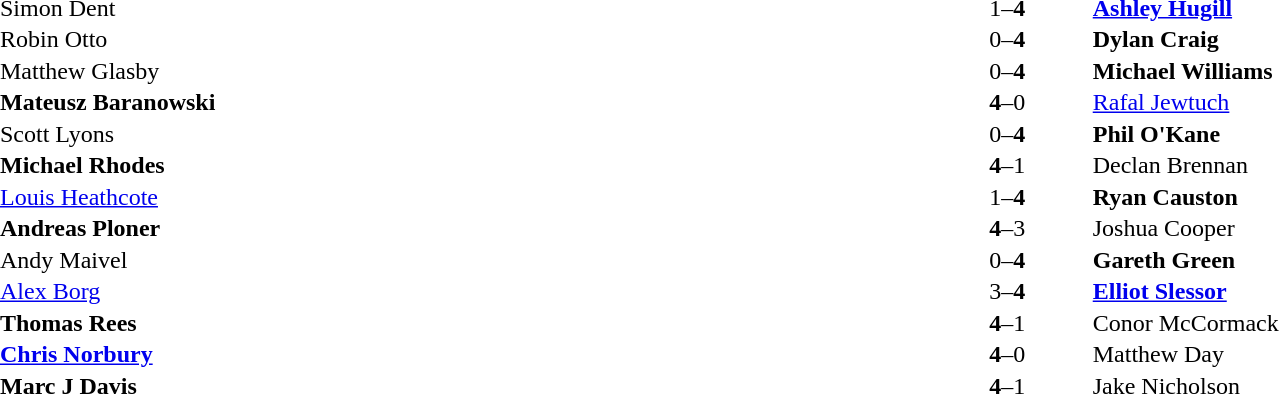<table style="width:100%;" cellspacing="1">
<tr>
<th width45%></th>
<th width10%></th>
<th width45%></th>
</tr>
<tr>
<td> Simon Dent</td>
<td style="text-align:center;">1–<strong>4</strong></td>
<td> <strong><a href='#'>Ashley Hugill</a></strong></td>
</tr>
<tr>
<td> Robin Otto</td>
<td style="text-align:center;">0–<strong>4</strong></td>
<td> <strong>Dylan Craig</strong></td>
</tr>
<tr>
<td> Matthew Glasby</td>
<td style="text-align:center;">0–<strong>4</strong></td>
<td> <strong>Michael Williams</strong></td>
</tr>
<tr>
<td> <strong>Mateusz Baranowski</strong></td>
<td style="text-align:center;"><strong>4</strong>–0</td>
<td> <a href='#'>Rafal Jewtuch</a></td>
</tr>
<tr>
<td> Scott Lyons</td>
<td style="text-align:center;">0–<strong>4</strong></td>
<td> <strong>Phil O'Kane</strong></td>
</tr>
<tr>
<td> <strong>Michael Rhodes</strong></td>
<td style="text-align:center;"><strong>4</strong>–1</td>
<td> Declan Brennan</td>
</tr>
<tr>
<td> <a href='#'>Louis Heathcote</a></td>
<td style="text-align:center;">1–<strong>4</strong></td>
<td> <strong>Ryan Causton</strong></td>
</tr>
<tr>
<td> <strong>Andreas Ploner</strong></td>
<td style="text-align:center;"><strong>4</strong>–3</td>
<td> Joshua Cooper</td>
</tr>
<tr>
<td> Andy Maivel</td>
<td style="text-align:center;">0–<strong>4</strong></td>
<td> <strong>Gareth Green</strong></td>
</tr>
<tr>
<td> <a href='#'>Alex Borg</a></td>
<td style="text-align:center;">3–<strong>4</strong></td>
<td> <strong><a href='#'>Elliot Slessor</a></strong></td>
</tr>
<tr>
<td> <strong>Thomas Rees</strong></td>
<td style="text-align:center;"><strong>4</strong>–1</td>
<td> Conor McCormack</td>
</tr>
<tr>
<td> <strong><a href='#'>Chris Norbury</a></strong></td>
<td style="text-align:center;"><strong>4</strong>–0</td>
<td> Matthew Day</td>
</tr>
<tr>
<td> <strong>Marc J Davis</strong></td>
<td style="text-align:center;"><strong>4</strong>–1</td>
<td> Jake Nicholson</td>
</tr>
</table>
